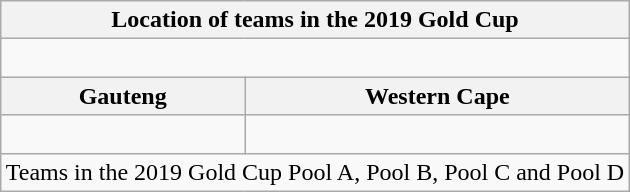<table class="wikitable floatright" style="text-align:right; margin: 1em auto;">
<tr>
<th colspan="100%">Location of teams in the 2019 Gold Cup</th>
</tr>
<tr>
<td colspan="2"><br></td>
</tr>
<tr>
<th>Gauteng</th>
<th>Western Cape</th>
</tr>
<tr>
<td><br></td>
<td><br></td>
</tr>
<tr>
<td colspan="100%" style="text-align:center;">Teams in the 2019 Gold Cup  Pool A,  Pool B,  Pool C and  Pool D</td>
</tr>
</table>
